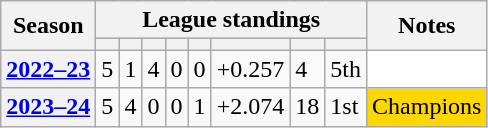<table class="wikitable sortable">
<tr>
<th scope="col" rowspan="2">Season</th>
<th scope="col" colspan="8">League standings</th>
<th scope="col" rowspan="2">Notes</th>
</tr>
<tr>
<th scope="col"></th>
<th scope="col"></th>
<th scope="col"></th>
<th scope="col"></th>
<th scope="col"></th>
<th scope="col"></th>
<th scope="col"></th>
<th scope="col"></th>
</tr>
<tr>
<th scope="row"><a href='#'>2022–23</a></th>
<td>5</td>
<td>1</td>
<td>4</td>
<td>0</td>
<td>0</td>
<td>+0.257</td>
<td>4</td>
<td>5th</td>
<td style="background: white;"></td>
</tr>
<tr>
<th scope="row"><a href='#'>2023–24</a></th>
<td>5</td>
<td>4</td>
<td>0</td>
<td>0</td>
<td>1</td>
<td>+2.074</td>
<td>18</td>
<td>1st</td>
<td style="background: gold;">Champions</td>
</tr>
</table>
